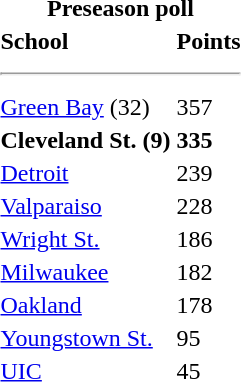<table class="toccolours" style="float: left; margin-right: 1em;" cellspacing="2">
<tr>
<th colspan="2" style="text-align: center;"><strong>Preseason poll</strong></th>
</tr>
<tr>
<td><strong>School</strong></td>
<td><strong>Points</strong></td>
</tr>
<tr>
<td colspan="2"><hr></td>
</tr>
<tr>
<td><a href='#'>Green Bay</a> (32)</td>
<td>357</td>
</tr>
<tr>
<td><strong>Cleveland St. (9)</strong></td>
<td><strong>335</strong></td>
</tr>
<tr>
<td><a href='#'>Detroit</a></td>
<td>239</td>
</tr>
<tr>
<td><a href='#'>Valparaiso</a></td>
<td>228</td>
</tr>
<tr>
<td><a href='#'>Wright St.</a></td>
<td>186</td>
</tr>
<tr>
<td><a href='#'>Milwaukee</a></td>
<td>182</td>
</tr>
<tr>
<td><a href='#'>Oakland</a></td>
<td>178</td>
</tr>
<tr>
<td><a href='#'>Youngstown St.</a></td>
<td>95</td>
</tr>
<tr>
<td><a href='#'>UIC</a></td>
<td>45</td>
</tr>
<tr>
<td colspan=2><em></em></td>
</tr>
</table>
